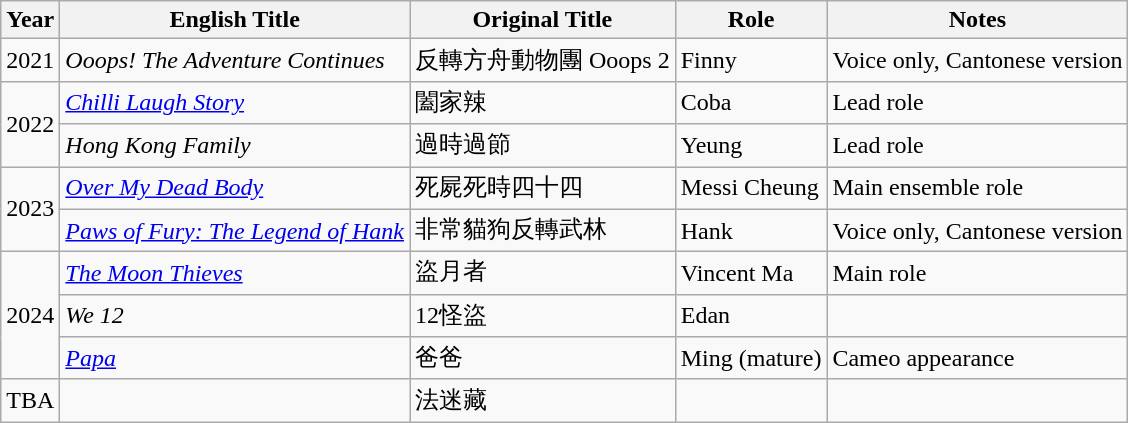<table class="wikitable sortable plainrowheaders">
<tr>
<th>Year</th>
<th>English Title</th>
<th>Original Title</th>
<th>Role</th>
<th>Notes</th>
</tr>
<tr>
<td>2021</td>
<td><em>Ooops! The Adventure Continues</em></td>
<td>反轉方舟動物團 Ooops 2</td>
<td>Finny</td>
<td>Voice only, Cantonese version</td>
</tr>
<tr>
<td rowspan="2">2022</td>
<td><em><a href='#'>Chilli Laugh Story</a></em></td>
<td>闔家辣</td>
<td>Coba</td>
<td>Lead role</td>
</tr>
<tr>
<td><em>Hong Kong Family</em></td>
<td>過時過節</td>
<td>Yeung</td>
<td>Lead role</td>
</tr>
<tr>
<td rowspan="2">2023</td>
<td><em><a href='#'>Over My Dead Body</a></em></td>
<td>死屍死時四十四</td>
<td>Messi Cheung</td>
<td>Main ensemble role</td>
</tr>
<tr>
<td><em><a href='#'>Paws of Fury: The Legend of Hank</a></em></td>
<td>非常貓狗反轉武林</td>
<td>Hank</td>
<td>Voice only, Cantonese version</td>
</tr>
<tr>
<td rowspan="3">2024</td>
<td><em><a href='#'>The Moon Thieves</a></em></td>
<td>盜月者</td>
<td>Vincent Ma</td>
<td>Main role</td>
</tr>
<tr>
<td><em>We 12</em></td>
<td>12怪盜</td>
<td>Edan</td>
<td></td>
</tr>
<tr>
<td><em><a href='#'>Papa</a></em></td>
<td>爸爸</td>
<td>Ming (mature)</td>
<td>Cameo appearance</td>
</tr>
<tr>
<td>TBA</td>
<td></td>
<td>法迷藏</td>
<td></td>
<td></td>
</tr>
</table>
